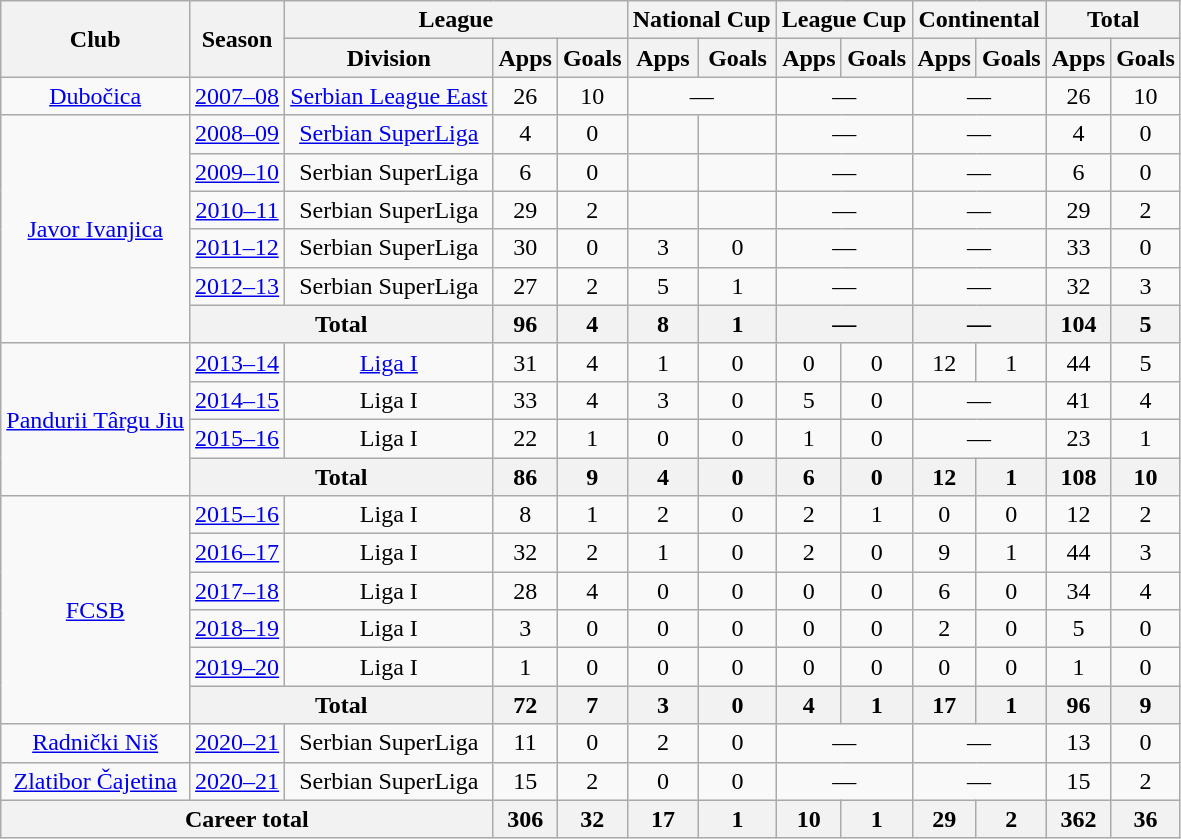<table class="wikitable" style="text-align:center">
<tr>
<th rowspan="2">Club</th>
<th rowspan="2">Season</th>
<th colspan="3">League</th>
<th colspan="2">National Cup</th>
<th colspan="2">League Cup</th>
<th colspan="2">Continental</th>
<th colspan="2">Total</th>
</tr>
<tr>
<th>Division</th>
<th>Apps</th>
<th>Goals</th>
<th>Apps</th>
<th>Goals</th>
<th>Apps</th>
<th>Goals</th>
<th>Apps</th>
<th>Goals</th>
<th>Apps</th>
<th>Goals</th>
</tr>
<tr>
<td><a href='#'>Dubočica</a></td>
<td><a href='#'>2007–08</a></td>
<td><a href='#'>Serbian League East</a></td>
<td>26</td>
<td>10</td>
<td colspan="2">—</td>
<td colspan="2">—</td>
<td colspan="2">—</td>
<td>26</td>
<td>10</td>
</tr>
<tr>
<td rowspan="6"><a href='#'>Javor Ivanjica</a></td>
<td><a href='#'>2008–09</a></td>
<td><a href='#'>Serbian SuperLiga</a></td>
<td>4</td>
<td>0</td>
<td></td>
<td></td>
<td colspan="2">—</td>
<td colspan="2">—</td>
<td>4</td>
<td>0</td>
</tr>
<tr>
<td><a href='#'>2009–10</a></td>
<td>Serbian SuperLiga</td>
<td>6</td>
<td>0</td>
<td></td>
<td></td>
<td colspan="2">—</td>
<td colspan="2">—</td>
<td>6</td>
<td>0</td>
</tr>
<tr>
<td><a href='#'>2010–11</a></td>
<td>Serbian SuperLiga</td>
<td>29</td>
<td>2</td>
<td></td>
<td></td>
<td colspan="2">—</td>
<td colspan="2">—</td>
<td>29</td>
<td>2</td>
</tr>
<tr>
<td><a href='#'>2011–12</a></td>
<td>Serbian SuperLiga</td>
<td>30</td>
<td>0</td>
<td>3</td>
<td>0</td>
<td colspan="2">—</td>
<td colspan="2">—</td>
<td>33</td>
<td>0</td>
</tr>
<tr>
<td><a href='#'>2012–13</a></td>
<td>Serbian SuperLiga</td>
<td>27</td>
<td>2</td>
<td>5</td>
<td>1</td>
<td colspan="2">—</td>
<td colspan="2">—</td>
<td>32</td>
<td>3</td>
</tr>
<tr>
<th colspan="2">Total</th>
<th>96</th>
<th>4</th>
<th>8</th>
<th>1</th>
<th colspan="2">—</th>
<th colspan="2">—</th>
<th>104</th>
<th>5</th>
</tr>
<tr>
<td rowspan="4"><a href='#'>Pandurii Târgu Jiu</a></td>
<td><a href='#'>2013–14</a></td>
<td><a href='#'>Liga I</a></td>
<td>31</td>
<td>4</td>
<td>1</td>
<td>0</td>
<td>0</td>
<td>0</td>
<td>12</td>
<td>1</td>
<td>44</td>
<td>5</td>
</tr>
<tr>
<td><a href='#'>2014–15</a></td>
<td>Liga I</td>
<td>33</td>
<td>4</td>
<td>3</td>
<td>0</td>
<td>5</td>
<td>0</td>
<td colspan="2">—</td>
<td>41</td>
<td>4</td>
</tr>
<tr>
<td><a href='#'>2015–16</a></td>
<td>Liga I</td>
<td>22</td>
<td>1</td>
<td>0</td>
<td>0</td>
<td>1</td>
<td>0</td>
<td colspan="2">—</td>
<td>23</td>
<td>1</td>
</tr>
<tr>
<th colspan="2">Total</th>
<th>86</th>
<th>9</th>
<th>4</th>
<th>0</th>
<th>6</th>
<th>0</th>
<th>12</th>
<th>1</th>
<th>108</th>
<th>10</th>
</tr>
<tr>
<td rowspan="6"><a href='#'>FCSB</a></td>
<td><a href='#'>2015–16</a></td>
<td>Liga I</td>
<td>8</td>
<td>1</td>
<td>2</td>
<td>0</td>
<td>2</td>
<td>1</td>
<td>0</td>
<td>0</td>
<td>12</td>
<td>2</td>
</tr>
<tr>
<td><a href='#'>2016–17</a></td>
<td>Liga I</td>
<td>32</td>
<td>2</td>
<td>1</td>
<td>0</td>
<td>2</td>
<td>0</td>
<td>9</td>
<td>1</td>
<td>44</td>
<td>3</td>
</tr>
<tr>
<td><a href='#'>2017–18</a></td>
<td>Liga I</td>
<td>28</td>
<td>4</td>
<td>0</td>
<td>0</td>
<td>0</td>
<td>0</td>
<td>6</td>
<td>0</td>
<td>34</td>
<td>4</td>
</tr>
<tr>
<td><a href='#'>2018–19</a></td>
<td>Liga I</td>
<td>3</td>
<td>0</td>
<td>0</td>
<td>0</td>
<td>0</td>
<td>0</td>
<td>2</td>
<td>0</td>
<td>5</td>
<td>0</td>
</tr>
<tr>
<td><a href='#'>2019–20</a></td>
<td>Liga I</td>
<td>1</td>
<td>0</td>
<td>0</td>
<td>0</td>
<td>0</td>
<td>0</td>
<td>0</td>
<td>0</td>
<td>1</td>
<td>0</td>
</tr>
<tr>
<th colspan="2">Total</th>
<th>72</th>
<th>7</th>
<th>3</th>
<th>0</th>
<th>4</th>
<th>1</th>
<th>17</th>
<th>1</th>
<th>96</th>
<th>9</th>
</tr>
<tr>
<td><a href='#'>Radnički Niš</a></td>
<td><a href='#'>2020–21</a></td>
<td>Serbian SuperLiga</td>
<td>11</td>
<td>0</td>
<td>2</td>
<td>0</td>
<td colspan="2">—</td>
<td colspan="2">—</td>
<td>13</td>
<td>0</td>
</tr>
<tr>
<td><a href='#'>Zlatibor Čajetina</a></td>
<td><a href='#'>2020–21</a></td>
<td>Serbian SuperLiga</td>
<td>15</td>
<td>2</td>
<td>0</td>
<td>0</td>
<td colspan="2">—</td>
<td colspan="2">—</td>
<td>15</td>
<td>2</td>
</tr>
<tr>
<th colspan="3">Career total</th>
<th>306</th>
<th>32</th>
<th>17</th>
<th>1</th>
<th>10</th>
<th>1</th>
<th>29</th>
<th>2</th>
<th>362</th>
<th>36</th>
</tr>
</table>
